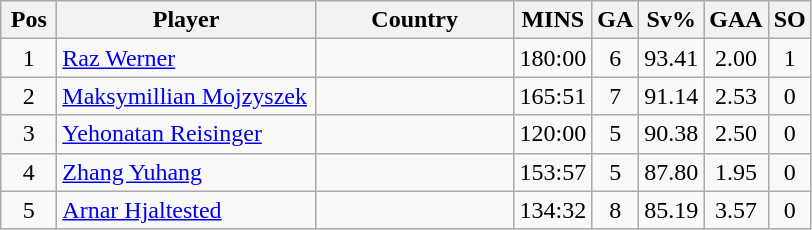<table class="wikitable sortable" style="text-align: center;">
<tr>
<th width=30>Pos</th>
<th width=165>Player</th>
<th width=125>Country</th>
<th width=20>MINS</th>
<th width=20>GA</th>
<th width=20>Sv%</th>
<th width=20>GAA</th>
<th width=20>SO</th>
</tr>
<tr>
<td>1</td>
<td align=left><a href='#'>Raz Werner</a></td>
<td align=left></td>
<td>180:00</td>
<td>6</td>
<td>93.41</td>
<td>2.00</td>
<td>1</td>
</tr>
<tr>
<td>2</td>
<td align=left><a href='#'>Maksymillian Mojzyszek</a></td>
<td align=left></td>
<td>165:51</td>
<td>7</td>
<td>91.14</td>
<td>2.53</td>
<td>0</td>
</tr>
<tr>
<td>3</td>
<td align=left><a href='#'>Yehonatan Reisinger</a></td>
<td align=left></td>
<td>120:00</td>
<td>5</td>
<td>90.38</td>
<td>2.50</td>
<td>0</td>
</tr>
<tr>
<td>4</td>
<td align=left><a href='#'>Zhang Yuhang</a></td>
<td align=left></td>
<td>153:57</td>
<td>5</td>
<td>87.80</td>
<td>1.95</td>
<td>0</td>
</tr>
<tr>
<td>5</td>
<td align=left><a href='#'>Arnar Hjaltested</a></td>
<td align=left></td>
<td>134:32</td>
<td>8</td>
<td>85.19</td>
<td>3.57</td>
<td>0</td>
</tr>
</table>
